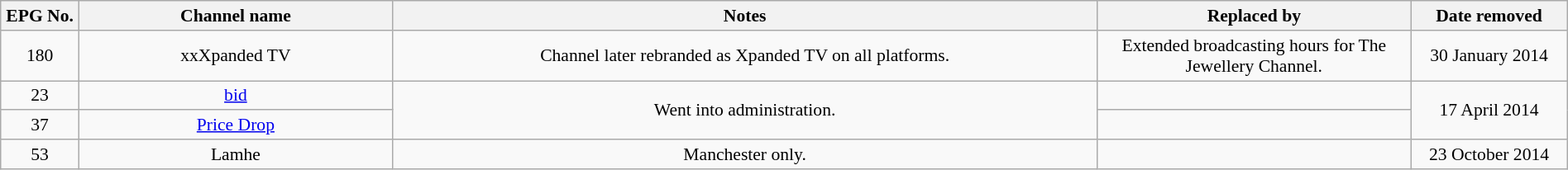<table class="wikitable sortable" style="font-size:90%; text-align:center; width:100%;">
<tr>
<th style="width:5%;">EPG No.</th>
<th style="width:20%;">Channel name</th>
<th style="width:45%;">Notes</th>
<th style="width:20%;">Replaced by</th>
<th style="width:10%;">Date removed</th>
</tr>
<tr>
<td>180</td>
<td>xxXpanded TV</td>
<td>Channel later rebranded as Xpanded TV on all platforms.</td>
<td>Extended broadcasting hours for The Jewellery Channel.</td>
<td>30 January 2014</td>
</tr>
<tr>
<td>23</td>
<td><a href='#'>bid</a></td>
<td rowspan="2">Went into administration.</td>
<td></td>
<td rowspan="2">17 April 2014</td>
</tr>
<tr>
<td>37</td>
<td><a href='#'>Price Drop</a></td>
<td></td>
</tr>
<tr>
<td>53</td>
<td>Lamhe</td>
<td>Manchester only.</td>
<td></td>
<td>23 October 2014</td>
</tr>
</table>
